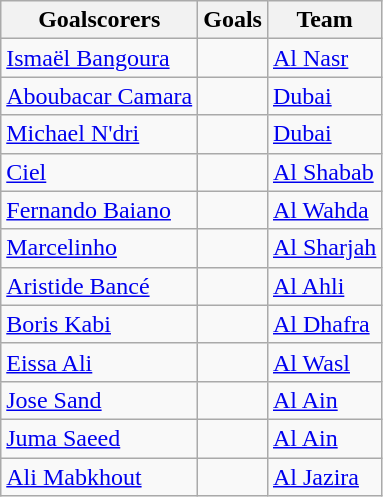<table class="wikitable sortable">
<tr>
<th>Goalscorers</th>
<th>Goals</th>
<th>Team</th>
</tr>
<tr>
<td> <a href='#'>Ismaël Bangoura</a></td>
<td></td>
<td><a href='#'>Al Nasr</a></td>
</tr>
<tr>
<td> <a href='#'>Aboubacar Camara</a></td>
<td></td>
<td><a href='#'>Dubai</a></td>
</tr>
<tr>
<td> <a href='#'>Michael N'dri</a></td>
<td></td>
<td><a href='#'>Dubai</a></td>
</tr>
<tr>
<td> <a href='#'>Ciel</a></td>
<td></td>
<td><a href='#'>Al Shabab</a></td>
</tr>
<tr>
<td> <a href='#'>Fernando Baiano</a></td>
<td></td>
<td><a href='#'>Al Wahda</a></td>
</tr>
<tr>
<td> <a href='#'>Marcelinho</a></td>
<td></td>
<td><a href='#'>Al Sharjah</a></td>
</tr>
<tr>
<td> <a href='#'>Aristide Bancé</a></td>
<td></td>
<td><a href='#'>Al Ahli</a></td>
</tr>
<tr>
<td> <a href='#'>Boris Kabi</a></td>
<td></td>
<td><a href='#'>Al Dhafra</a></td>
</tr>
<tr>
<td> <a href='#'>Eissa Ali</a></td>
<td></td>
<td><a href='#'>Al Wasl</a></td>
</tr>
<tr>
<td> <a href='#'>Jose Sand</a></td>
<td></td>
<td><a href='#'>Al Ain</a></td>
</tr>
<tr>
<td> <a href='#'>Juma Saeed</a></td>
<td></td>
<td><a href='#'>Al Ain</a></td>
</tr>
<tr>
<td> <a href='#'>Ali Mabkhout</a></td>
<td></td>
<td><a href='#'>Al Jazira</a></td>
</tr>
</table>
